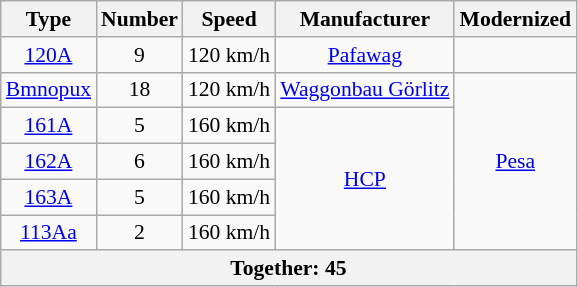<table class="wikitable sortable" style="text-align:center; font-size:90%;">
<tr>
<th>Type</th>
<th>Number</th>
<th>Speed</th>
<th>Manufacturer</th>
<th>Modernized</th>
</tr>
<tr>
<td><a href='#'>120A</a></td>
<td>9</td>
<td>120 km/h</td>
<td><a href='#'>Pafawag</a></td>
<td></td>
</tr>
<tr>
<td><a href='#'>Bmnopux</a></td>
<td>18</td>
<td>120 km/h</td>
<td><a href='#'>Waggonbau Görlitz</a></td>
<td rowspan="5"><a href='#'>Pesa</a></td>
</tr>
<tr>
<td><a href='#'>161A</a></td>
<td>5</td>
<td>160 km/h</td>
<td rowspan="4"><a href='#'>HCP</a></td>
</tr>
<tr>
<td><a href='#'>162A</a></td>
<td>6</td>
<td>160 km/h</td>
</tr>
<tr>
<td><a href='#'>163A</a></td>
<td>5</td>
<td>160 km/h</td>
</tr>
<tr>
<td><a href='#'>113Aa</a></td>
<td>2</td>
<td>160 km/h</td>
</tr>
<tr>
<th colspan="5"><strong>Together: 45</strong></th>
</tr>
</table>
